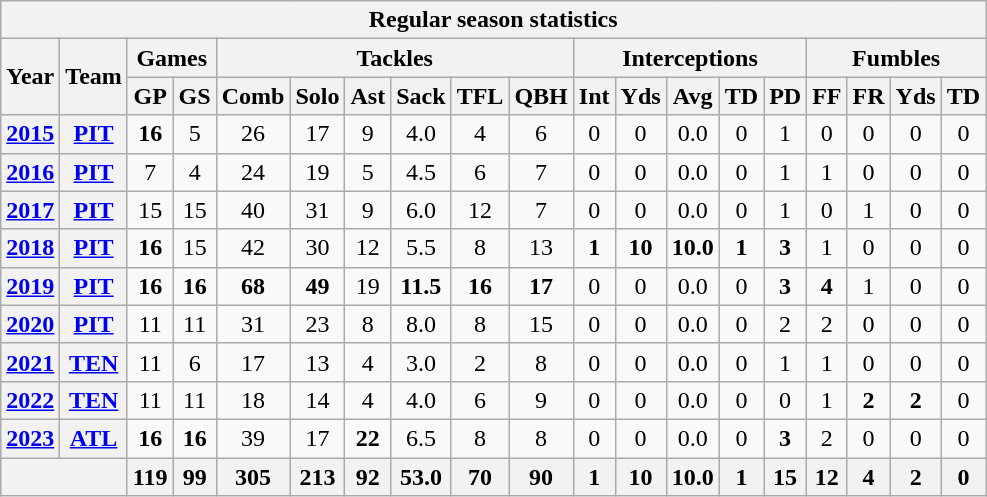<table class="wikitable" style="text-align:center">
<tr>
<th colspan="22">Regular season statistics</th>
</tr>
<tr>
<th rowspan="2">Year</th>
<th rowspan="2">Team</th>
<th colspan="2">Games</th>
<th colspan="6">Tackles</th>
<th colspan="5">Interceptions</th>
<th colspan="4">Fumbles</th>
</tr>
<tr>
<th>GP</th>
<th>GS</th>
<th>Comb</th>
<th>Solo</th>
<th>Ast</th>
<th>Sack</th>
<th>TFL</th>
<th>QBH</th>
<th>Int</th>
<th>Yds</th>
<th>Avg</th>
<th>TD</th>
<th>PD</th>
<th>FF</th>
<th>FR</th>
<th>Yds</th>
<th>TD</th>
</tr>
<tr>
<th><a href='#'>2015</a></th>
<th><a href='#'>PIT</a></th>
<td><strong>16</strong></td>
<td>5</td>
<td>26</td>
<td>17</td>
<td>9</td>
<td>4.0</td>
<td>4</td>
<td>6</td>
<td>0</td>
<td>0</td>
<td>0.0</td>
<td>0</td>
<td>1</td>
<td>0</td>
<td>0</td>
<td>0</td>
<td>0</td>
</tr>
<tr>
<th><a href='#'>2016</a></th>
<th><a href='#'>PIT</a></th>
<td>7</td>
<td>4</td>
<td>24</td>
<td>19</td>
<td>5</td>
<td>4.5</td>
<td>6</td>
<td>7</td>
<td>0</td>
<td>0</td>
<td>0.0</td>
<td>0</td>
<td>1</td>
<td>1</td>
<td>0</td>
<td>0</td>
<td>0</td>
</tr>
<tr>
<th><a href='#'>2017</a></th>
<th><a href='#'>PIT</a></th>
<td>15</td>
<td>15</td>
<td>40</td>
<td>31</td>
<td>9</td>
<td>6.0</td>
<td>12</td>
<td>7</td>
<td>0</td>
<td>0</td>
<td>0.0</td>
<td>0</td>
<td>1</td>
<td>0</td>
<td>1</td>
<td>0</td>
<td>0</td>
</tr>
<tr>
<th><a href='#'>2018</a></th>
<th><a href='#'>PIT</a></th>
<td><strong>16</strong></td>
<td>15</td>
<td>42</td>
<td>30</td>
<td>12</td>
<td>5.5</td>
<td>8</td>
<td>13</td>
<td><strong>1</strong></td>
<td><strong>10</strong></td>
<td><strong>10.0</strong></td>
<td><strong>1</strong></td>
<td><strong>3</strong></td>
<td>1</td>
<td>0</td>
<td>0</td>
<td>0</td>
</tr>
<tr>
<th><a href='#'>2019</a></th>
<th><a href='#'>PIT</a></th>
<td><strong>16</strong></td>
<td><strong>16</strong></td>
<td><strong>68</strong></td>
<td><strong>49</strong></td>
<td>19</td>
<td><strong>11.5</strong></td>
<td><strong>16</strong></td>
<td><strong>17</strong></td>
<td>0</td>
<td>0</td>
<td>0.0</td>
<td>0</td>
<td><strong>3</strong></td>
<td><strong>4</strong></td>
<td>1</td>
<td>0</td>
<td>0</td>
</tr>
<tr>
<th><a href='#'>2020</a></th>
<th><a href='#'>PIT</a></th>
<td>11</td>
<td>11</td>
<td>31</td>
<td>23</td>
<td>8</td>
<td>8.0</td>
<td>8</td>
<td>15</td>
<td>0</td>
<td>0</td>
<td>0.0</td>
<td>0</td>
<td>2</td>
<td>2</td>
<td>0</td>
<td>0</td>
<td>0</td>
</tr>
<tr>
<th><a href='#'>2021</a></th>
<th><a href='#'>TEN</a></th>
<td>11</td>
<td>6</td>
<td>17</td>
<td>13</td>
<td>4</td>
<td>3.0</td>
<td>2</td>
<td>8</td>
<td>0</td>
<td>0</td>
<td>0.0</td>
<td>0</td>
<td>1</td>
<td>1</td>
<td>0</td>
<td>0</td>
<td>0</td>
</tr>
<tr>
<th><a href='#'>2022</a></th>
<th><a href='#'>TEN</a></th>
<td>11</td>
<td>11</td>
<td>18</td>
<td>14</td>
<td>4</td>
<td>4.0</td>
<td>6</td>
<td>9</td>
<td>0</td>
<td>0</td>
<td>0.0</td>
<td>0</td>
<td>0</td>
<td>1</td>
<td><strong>2</strong></td>
<td><strong>2</strong></td>
<td>0</td>
</tr>
<tr>
<th><a href='#'>2023</a></th>
<th><a href='#'>ATL</a></th>
<td><strong>16</strong></td>
<td><strong>16</strong></td>
<td>39</td>
<td>17</td>
<td><strong>22</strong></td>
<td>6.5</td>
<td>8</td>
<td>8</td>
<td>0</td>
<td>0</td>
<td>0.0</td>
<td>0</td>
<td><strong>3</strong></td>
<td>2</td>
<td>0</td>
<td>0</td>
<td>0</td>
</tr>
<tr>
<th colspan="2"></th>
<th>119</th>
<th>99</th>
<th>305</th>
<th>213</th>
<th>92</th>
<th>53.0</th>
<th>70</th>
<th>90</th>
<th>1</th>
<th>10</th>
<th>10.0</th>
<th>1</th>
<th>15</th>
<th>12</th>
<th>4</th>
<th>2</th>
<th>0</th>
</tr>
</table>
